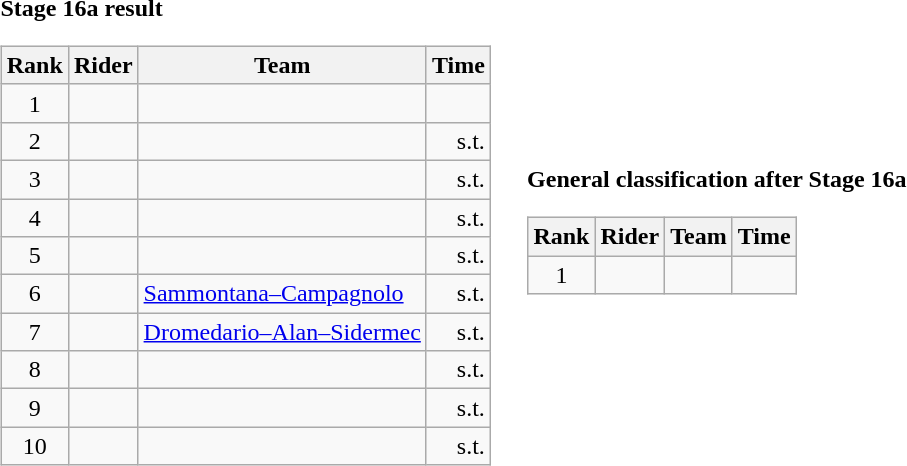<table>
<tr>
<td><strong>Stage 16a result</strong><br><table class="wikitable">
<tr>
<th scope="col">Rank</th>
<th scope="col">Rider</th>
<th scope="col">Team</th>
<th scope="col">Time</th>
</tr>
<tr>
<td style="text-align:center;">1</td>
<td></td>
<td></td>
<td style="text-align:right;"></td>
</tr>
<tr>
<td style="text-align:center;">2</td>
<td></td>
<td></td>
<td style="text-align:right;">s.t.</td>
</tr>
<tr>
<td style="text-align:center;">3</td>
<td></td>
<td></td>
<td style="text-align:right;">s.t.</td>
</tr>
<tr>
<td style="text-align:center;">4</td>
<td></td>
<td></td>
<td style="text-align:right;">s.t.</td>
</tr>
<tr>
<td style="text-align:center;">5</td>
<td></td>
<td></td>
<td style="text-align:right;">s.t.</td>
</tr>
<tr>
<td style="text-align:center;">6</td>
<td></td>
<td><a href='#'>Sammontana–Campagnolo</a></td>
<td style="text-align:right;">s.t.</td>
</tr>
<tr>
<td style="text-align:center;">7</td>
<td></td>
<td><a href='#'>Dromedario–Alan–Sidermec</a></td>
<td style="text-align:right;">s.t.</td>
</tr>
<tr>
<td style="text-align:center;">8</td>
<td></td>
<td></td>
<td style="text-align:right;">s.t.</td>
</tr>
<tr>
<td style="text-align:center;">9</td>
<td></td>
<td></td>
<td style="text-align:right;">s.t.</td>
</tr>
<tr>
<td style="text-align:center;">10</td>
<td></td>
<td></td>
<td style="text-align:right;">s.t.</td>
</tr>
</table>
</td>
<td></td>
<td><strong>General classification after Stage 16a</strong><br><table class="wikitable">
<tr>
<th scope="col">Rank</th>
<th scope="col">Rider</th>
<th scope="col">Team</th>
<th scope="col">Time</th>
</tr>
<tr>
<td style="text-align:center;">1</td>
<td></td>
<td></td>
<td style="text-align:right;"></td>
</tr>
</table>
</td>
</tr>
</table>
